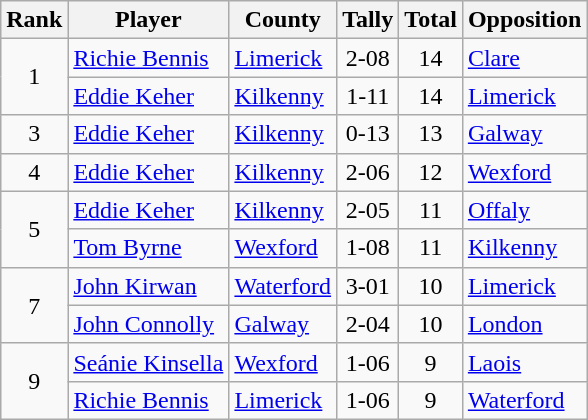<table class="wikitable">
<tr>
<th>Rank</th>
<th>Player</th>
<th>County</th>
<th>Tally</th>
<th>Total</th>
<th>Opposition</th>
</tr>
<tr>
<td rowspan=2 align=center>1</td>
<td><a href='#'>Richie Bennis</a></td>
<td><a href='#'>Limerick</a></td>
<td align=center>2-08</td>
<td align=center>14</td>
<td><a href='#'>Clare</a></td>
</tr>
<tr>
<td><a href='#'>Eddie Keher</a></td>
<td><a href='#'>Kilkenny</a></td>
<td align=center>1-11</td>
<td align=center>14</td>
<td><a href='#'>Limerick</a></td>
</tr>
<tr>
<td rowspan=1 align=center>3</td>
<td><a href='#'>Eddie Keher</a></td>
<td><a href='#'>Kilkenny</a></td>
<td align=center>0-13</td>
<td align=center>13</td>
<td><a href='#'>Galway</a></td>
</tr>
<tr>
<td rowspan=1 align=center>4</td>
<td><a href='#'>Eddie Keher</a></td>
<td><a href='#'>Kilkenny</a></td>
<td align=center>2-06</td>
<td align=center>12</td>
<td><a href='#'>Wexford</a></td>
</tr>
<tr>
<td rowspan=2 align=center>5</td>
<td><a href='#'>Eddie Keher</a></td>
<td><a href='#'>Kilkenny</a></td>
<td align=center>2-05</td>
<td align=center>11</td>
<td><a href='#'>Offaly</a></td>
</tr>
<tr>
<td><a href='#'>Tom Byrne</a></td>
<td><a href='#'>Wexford</a></td>
<td align=center>1-08</td>
<td align=center>11</td>
<td><a href='#'>Kilkenny</a></td>
</tr>
<tr>
<td rowspan=2 align=center>7</td>
<td><a href='#'>John Kirwan</a></td>
<td><a href='#'>Waterford</a></td>
<td align=center>3-01</td>
<td align=center>10</td>
<td><a href='#'>Limerick</a></td>
</tr>
<tr>
<td><a href='#'>John Connolly</a></td>
<td><a href='#'>Galway</a></td>
<td align=center>2-04</td>
<td align=center>10</td>
<td><a href='#'>London</a></td>
</tr>
<tr>
<td rowspan=2 align=center>9</td>
<td><a href='#'>Seánie Kinsella</a></td>
<td><a href='#'>Wexford</a></td>
<td align=center>1-06</td>
<td align=center>9</td>
<td><a href='#'>Laois</a></td>
</tr>
<tr>
<td><a href='#'>Richie Bennis</a></td>
<td><a href='#'>Limerick</a></td>
<td align=center>1-06</td>
<td align=center>9</td>
<td><a href='#'>Waterford</a></td>
</tr>
</table>
